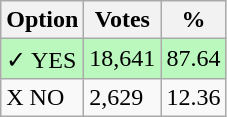<table class="wikitable">
<tr>
<th>Option</th>
<th>Votes</th>
<th>%</th>
</tr>
<tr>
<td style=background:#bbf8be>✓ YES</td>
<td style=background:#bbf8be>18,641</td>
<td style=background:#bbf8be>87.64</td>
</tr>
<tr>
<td>X NO</td>
<td>2,629</td>
<td>12.36</td>
</tr>
</table>
